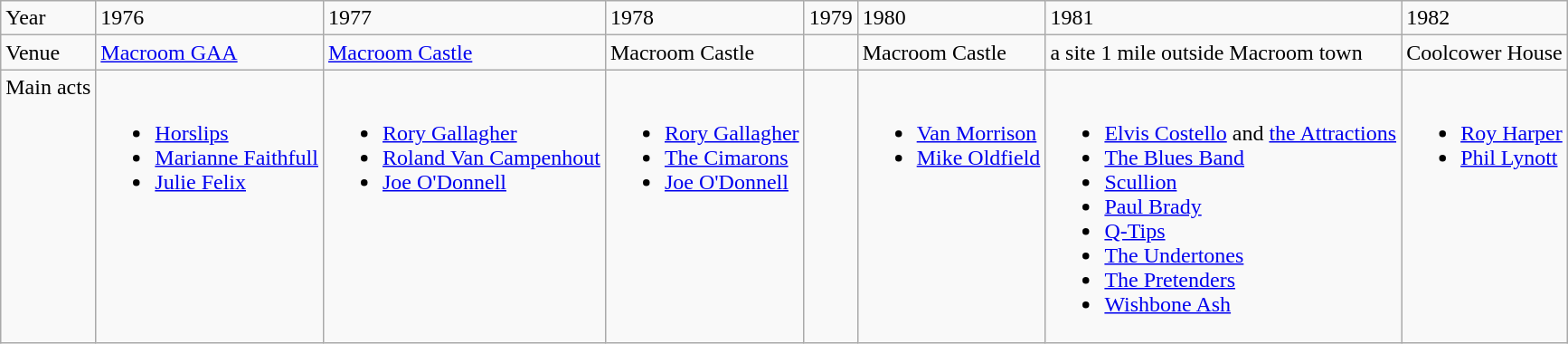<table class="wikitable">
<tr>
<td>Year</td>
<td>1976</td>
<td>1977</td>
<td>1978</td>
<td>1979</td>
<td>1980</td>
<td>1981</td>
<td>1982</td>
</tr>
<tr>
<td>Venue</td>
<td><a href='#'>Macroom GAA</a></td>
<td><a href='#'>Macroom Castle</a></td>
<td>Macroom Castle</td>
<td></td>
<td>Macroom Castle</td>
<td>a site 1 mile outside Macroom town</td>
<td>Coolcower House</td>
</tr>
<tr valign="top">
<td>Main acts</td>
<td><br><ul><li><a href='#'>Horslips</a></li><li><a href='#'>Marianne Faithfull</a></li><li><a href='#'>Julie Felix</a></li></ul></td>
<td><br><ul><li><a href='#'>Rory Gallagher</a></li><li><a href='#'>Roland Van Campenhout</a></li><li><a href='#'>Joe O'Donnell</a></li></ul></td>
<td><br><ul><li><a href='#'>Rory Gallagher</a></li><li><a href='#'>The Cimarons</a></li><li><a href='#'>Joe O'Donnell</a></li></ul></td>
<td></td>
<td><br><ul><li><a href='#'>Van Morrison</a></li><li><a href='#'>Mike Oldfield</a></li></ul></td>
<td><br><ul><li><a href='#'>Elvis Costello</a> and <a href='#'>the Attractions</a></li><li><a href='#'>The Blues Band</a></li><li><a href='#'>Scullion</a></li><li><a href='#'>Paul Brady</a></li><li><a href='#'>Q-Tips</a></li><li><a href='#'>The Undertones</a></li><li><a href='#'>The Pretenders</a></li><li><a href='#'>Wishbone Ash</a></li></ul></td>
<td><br><ul><li><a href='#'>Roy Harper</a></li><li><a href='#'>Phil Lynott</a></li></ul></td>
</tr>
</table>
